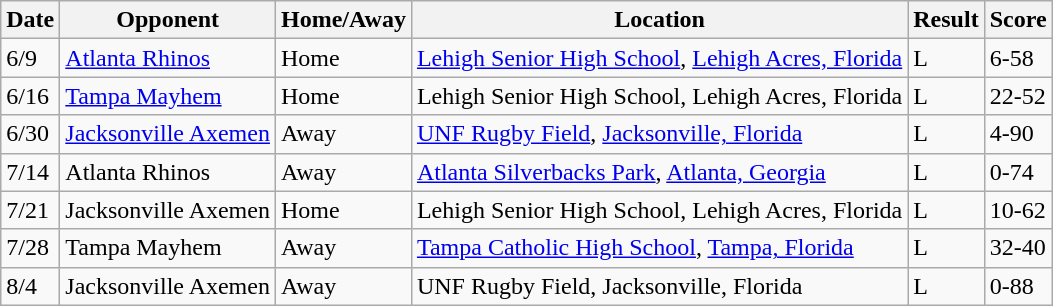<table class="wikitable">
<tr>
<th>Date</th>
<th>Opponent</th>
<th>Home/Away</th>
<th>Location</th>
<th>Result</th>
<th>Score</th>
</tr>
<tr>
<td>6/9</td>
<td><a href='#'>Atlanta Rhinos</a></td>
<td>Home</td>
<td><a href='#'>Lehigh Senior High School</a>, <a href='#'>Lehigh Acres, Florida</a></td>
<td>L</td>
<td>6-58</td>
</tr>
<tr>
<td>6/16</td>
<td><a href='#'>Tampa Mayhem</a></td>
<td>Home</td>
<td>Lehigh Senior High School, Lehigh Acres, Florida</td>
<td>L</td>
<td>22-52</td>
</tr>
<tr>
<td>6/30</td>
<td><a href='#'>Jacksonville Axemen</a></td>
<td>Away</td>
<td><a href='#'>UNF Rugby Field</a>, <a href='#'>Jacksonville, Florida</a></td>
<td>L</td>
<td>4-90</td>
</tr>
<tr>
<td>7/14</td>
<td>Atlanta Rhinos</td>
<td>Away</td>
<td><a href='#'>Atlanta Silverbacks Park</a>, <a href='#'>Atlanta, Georgia</a></td>
<td>L</td>
<td>0-74</td>
</tr>
<tr>
<td>7/21</td>
<td>Jacksonville Axemen</td>
<td>Home</td>
<td>Lehigh Senior High School, Lehigh Acres, Florida</td>
<td>L</td>
<td>10-62</td>
</tr>
<tr>
<td>7/28</td>
<td>Tampa Mayhem</td>
<td>Away</td>
<td><a href='#'>Tampa Catholic High School</a>, <a href='#'>Tampa, Florida</a></td>
<td>L</td>
<td>32-40</td>
</tr>
<tr>
<td>8/4</td>
<td>Jacksonville Axemen</td>
<td>Away</td>
<td>UNF Rugby Field, Jacksonville, Florida</td>
<td>L</td>
<td>0-88</td>
</tr>
</table>
